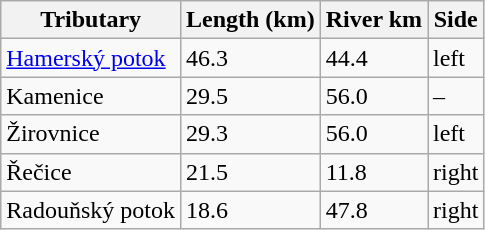<table class="wikitable">
<tr>
<th>Tributary</th>
<th>Length (km)</th>
<th>River km</th>
<th>Side</th>
</tr>
<tr>
<td><a href='#'>Hamerský potok</a></td>
<td>46.3</td>
<td>44.4</td>
<td>left</td>
</tr>
<tr>
<td>Kamenice</td>
<td>29.5</td>
<td>56.0</td>
<td>–</td>
</tr>
<tr>
<td>Žirovnice</td>
<td>29.3</td>
<td>56.0</td>
<td>left</td>
</tr>
<tr>
<td>Řečice</td>
<td>21.5</td>
<td>11.8</td>
<td>right</td>
</tr>
<tr>
<td>Radouňský potok</td>
<td>18.6</td>
<td>47.8</td>
<td>right</td>
</tr>
</table>
